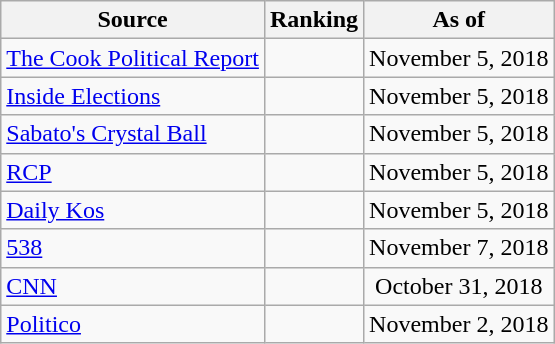<table class="wikitable" style="text-align:center">
<tr>
<th>Source</th>
<th>Ranking</th>
<th>As of</th>
</tr>
<tr>
<td align=left><a href='#'>The Cook Political Report</a></td>
<td></td>
<td>November 5, 2018</td>
</tr>
<tr>
<td align=left><a href='#'>Inside Elections</a></td>
<td></td>
<td>November 5, 2018</td>
</tr>
<tr>
<td align=left><a href='#'>Sabato's Crystal Ball</a></td>
<td></td>
<td>November 5, 2018</td>
</tr>
<tr>
<td align="left"><a href='#'>RCP</a></td>
<td></td>
<td>November 5, 2018</td>
</tr>
<tr>
<td align="left"><a href='#'>Daily Kos</a></td>
<td></td>
<td>November 5, 2018</td>
</tr>
<tr>
<td align="left"><a href='#'>538</a></td>
<td></td>
<td>November 7, 2018</td>
</tr>
<tr>
<td align="left"><a href='#'>CNN</a></td>
<td></td>
<td>October 31, 2018</td>
</tr>
<tr>
<td align="left"><a href='#'>Politico</a></td>
<td></td>
<td>November 2, 2018</td>
</tr>
</table>
